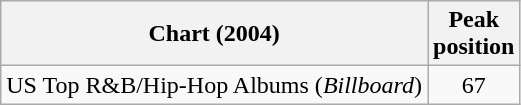<table class="wikitable">
<tr>
<th>Chart (2004)</th>
<th>Peak<br>position</th>
</tr>
<tr>
<td>US Top R&B/Hip-Hop Albums (<em>Billboard</em>)</td>
<td align="center">67</td>
</tr>
</table>
